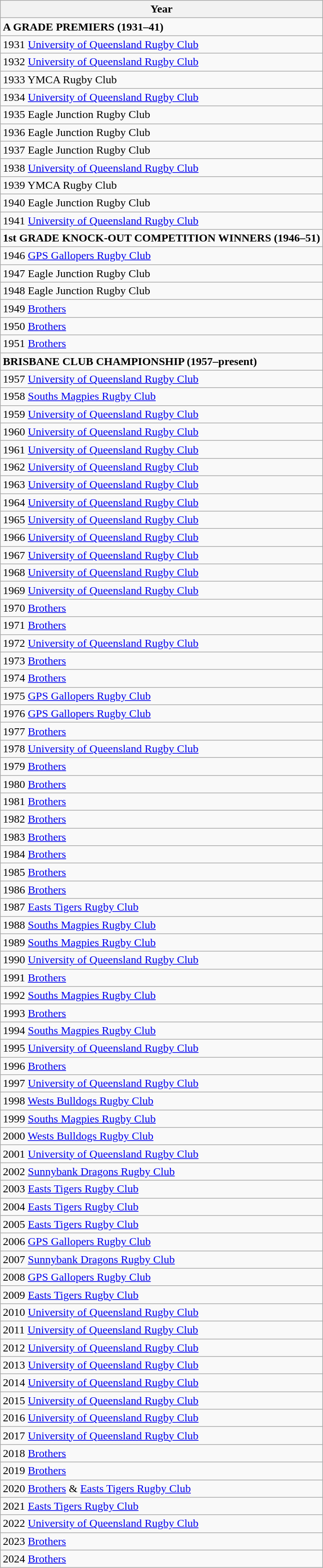<table class="wikitable">
<tr>
<th>Year</th>
</tr>
<tr>
<td><strong>A GRADE PREMIERS (1931–41)</strong></td>
</tr>
<tr>
<td>1931  <a href='#'>University of Queensland Rugby Club</a></td>
</tr>
<tr>
<td>1932  <a href='#'>University of Queensland Rugby Club</a></td>
</tr>
<tr>
<td>1933  YMCA Rugby Club</td>
</tr>
<tr>
<td>1934  <a href='#'>University of Queensland Rugby Club</a></td>
</tr>
<tr>
<td>1935  Eagle Junction Rugby Club</td>
</tr>
<tr>
<td>1936  Eagle Junction Rugby Club</td>
</tr>
<tr>
<td>1937  Eagle Junction Rugby Club</td>
</tr>
<tr>
<td>1938  <a href='#'>University of Queensland Rugby Club</a></td>
</tr>
<tr>
<td>1939  YMCA Rugby Club</td>
</tr>
<tr>
<td>1940  Eagle Junction Rugby Club</td>
</tr>
<tr>
<td>1941  <a href='#'>University of Queensland Rugby Club</a></td>
</tr>
<tr>
<td><strong>1st GRADE KNOCK-OUT COMPETITION WINNERS (1946–51)</strong></td>
</tr>
<tr>
<td>1946  <a href='#'>GPS Gallopers Rugby Club</a></td>
</tr>
<tr>
<td>1947  Eagle Junction Rugby Club</td>
</tr>
<tr>
<td>1948  Eagle Junction Rugby Club</td>
</tr>
<tr>
<td>1949  <a href='#'>Brothers</a></td>
</tr>
<tr>
<td>1950  <a href='#'>Brothers</a></td>
</tr>
<tr>
<td>1951  <a href='#'>Brothers</a></td>
</tr>
<tr>
<td><strong>BRISBANE CLUB CHAMPIONSHIP (1957–present)</strong></td>
</tr>
<tr>
<td>1957  <a href='#'>University of Queensland Rugby Club</a></td>
</tr>
<tr>
<td>1958  <a href='#'>Souths Magpies Rugby Club</a></td>
</tr>
<tr>
<td>1959  <a href='#'>University of Queensland Rugby Club</a></td>
</tr>
<tr>
<td>1960  <a href='#'>University of Queensland Rugby Club</a></td>
</tr>
<tr>
<td>1961  <a href='#'>University of Queensland Rugby Club</a></td>
</tr>
<tr>
<td>1962  <a href='#'>University of Queensland Rugby Club</a></td>
</tr>
<tr>
<td>1963  <a href='#'>University of Queensland Rugby Club</a></td>
</tr>
<tr>
<td>1964  <a href='#'>University of Queensland Rugby Club</a></td>
</tr>
<tr>
<td>1965  <a href='#'>University of Queensland Rugby Club</a></td>
</tr>
<tr>
<td>1966  <a href='#'>University of Queensland Rugby Club</a></td>
</tr>
<tr>
<td>1967  <a href='#'>University of Queensland Rugby Club</a></td>
</tr>
<tr>
<td>1968  <a href='#'>University of Queensland Rugby Club</a></td>
</tr>
<tr>
<td>1969  <a href='#'>University of Queensland Rugby Club</a></td>
</tr>
<tr>
<td>1970  <a href='#'>Brothers</a></td>
</tr>
<tr>
<td>1971  <a href='#'>Brothers</a></td>
</tr>
<tr>
<td>1972  <a href='#'>University of Queensland Rugby Club</a></td>
</tr>
<tr>
<td>1973  <a href='#'>Brothers</a></td>
</tr>
<tr>
<td>1974  <a href='#'>Brothers</a></td>
</tr>
<tr>
<td>1975  <a href='#'>GPS Gallopers Rugby Club</a></td>
</tr>
<tr>
<td>1976  <a href='#'>GPS Gallopers Rugby Club</a></td>
</tr>
<tr>
<td>1977  <a href='#'>Brothers</a></td>
</tr>
<tr>
<td>1978  <a href='#'>University of Queensland Rugby Club</a></td>
</tr>
<tr>
<td>1979  <a href='#'>Brothers</a></td>
</tr>
<tr>
<td>1980  <a href='#'>Brothers</a></td>
</tr>
<tr>
<td>1981  <a href='#'>Brothers</a></td>
</tr>
<tr>
<td>1982  <a href='#'>Brothers</a></td>
</tr>
<tr>
<td>1983  <a href='#'>Brothers</a></td>
</tr>
<tr>
<td>1984  <a href='#'>Brothers</a></td>
</tr>
<tr>
<td>1985  <a href='#'>Brothers</a></td>
</tr>
<tr>
<td>1986  <a href='#'>Brothers</a></td>
</tr>
<tr>
<td>1987  <a href='#'>Easts Tigers Rugby Club</a></td>
</tr>
<tr>
<td>1988  <a href='#'>Souths Magpies Rugby Club</a></td>
</tr>
<tr>
<td>1989  <a href='#'>Souths Magpies Rugby Club</a></td>
</tr>
<tr>
<td>1990  <a href='#'>University of Queensland Rugby Club</a></td>
</tr>
<tr>
<td>1991  <a href='#'>Brothers</a></td>
</tr>
<tr>
<td>1992  <a href='#'>Souths Magpies Rugby Club</a></td>
</tr>
<tr>
<td>1993  <a href='#'>Brothers</a></td>
</tr>
<tr>
<td>1994  <a href='#'>Souths Magpies Rugby Club</a></td>
</tr>
<tr>
<td>1995  <a href='#'>University of Queensland Rugby Club</a></td>
</tr>
<tr>
<td>1996  <a href='#'>Brothers</a></td>
</tr>
<tr>
<td>1997  <a href='#'>University of Queensland Rugby Club</a></td>
</tr>
<tr>
<td>1998  <a href='#'>Wests Bulldogs Rugby Club</a></td>
</tr>
<tr>
<td>1999  <a href='#'>Souths Magpies Rugby Club</a></td>
</tr>
<tr>
<td>2000  <a href='#'>Wests Bulldogs Rugby Club</a></td>
</tr>
<tr>
<td>2001  <a href='#'>University of Queensland Rugby Club</a></td>
</tr>
<tr>
<td>2002  <a href='#'>Sunnybank Dragons Rugby Club</a></td>
</tr>
<tr>
<td>2003  <a href='#'>Easts Tigers Rugby Club</a></td>
</tr>
<tr>
<td>2004  <a href='#'>Easts Tigers Rugby Club</a></td>
</tr>
<tr>
<td>2005  <a href='#'>Easts Tigers Rugby Club</a></td>
</tr>
<tr>
<td>2006  <a href='#'>GPS Gallopers Rugby Club</a></td>
</tr>
<tr>
<td>2007  <a href='#'>Sunnybank Dragons Rugby Club</a></td>
</tr>
<tr>
<td>2008  <a href='#'>GPS Gallopers Rugby Club</a></td>
</tr>
<tr>
<td>2009  <a href='#'>Easts Tigers Rugby Club</a></td>
</tr>
<tr>
<td>2010  <a href='#'>University of Queensland Rugby Club</a></td>
</tr>
<tr>
<td>2011  <a href='#'>University of Queensland Rugby Club</a></td>
</tr>
<tr>
<td>2012  <a href='#'>University of Queensland Rugby Club</a></td>
</tr>
<tr>
<td>2013  <a href='#'>University of Queensland Rugby Club</a></td>
</tr>
<tr>
<td>2014  <a href='#'>University of Queensland Rugby Club</a></td>
</tr>
<tr>
<td>2015  <a href='#'>University of Queensland Rugby Club</a></td>
</tr>
<tr>
<td>2016  <a href='#'>University of Queensland Rugby Club</a></td>
</tr>
<tr>
<td>2017  <a href='#'>University of Queensland Rugby Club</a></td>
</tr>
<tr>
<td>2018  <a href='#'>Brothers</a></td>
</tr>
<tr>
<td>2019  <a href='#'>Brothers</a></td>
</tr>
<tr>
<td>2020  <a href='#'>Brothers</a> &  <a href='#'>Easts Tigers Rugby Club</a></td>
</tr>
<tr>
<td>2021  <a href='#'>Easts Tigers Rugby Club</a></td>
</tr>
<tr>
<td>2022  <a href='#'>University of Queensland Rugby Club</a></td>
</tr>
<tr>
<td>2023  <a href='#'>Brothers</a></td>
</tr>
<tr>
<td>2024  <a href='#'>Brothers</a></td>
</tr>
</table>
